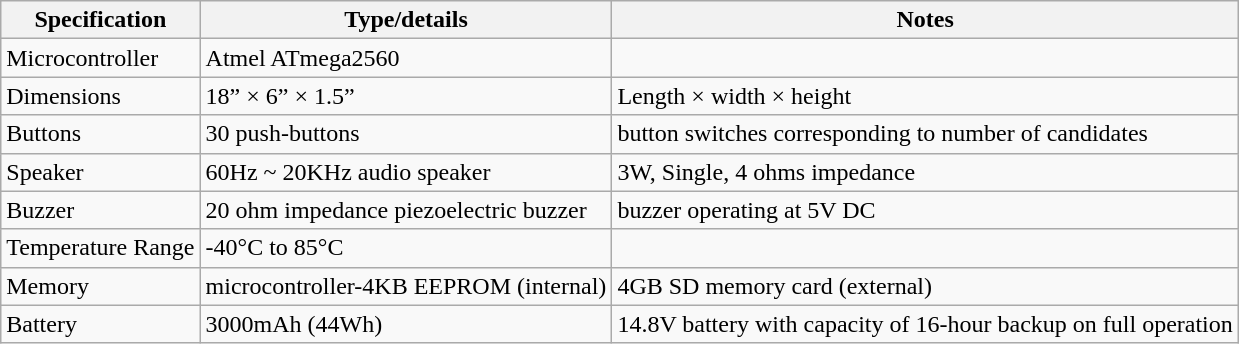<table class="wikitable">
<tr>
<th>Specification</th>
<th>Type/details</th>
<th>Notes</th>
</tr>
<tr>
<td>Microcontroller</td>
<td>Atmel ATmega2560</td>
<td></td>
</tr>
<tr>
<td>Dimensions</td>
<td>18” × 6” × 1.5”</td>
<td>Length × width × height</td>
</tr>
<tr>
<td>Buttons</td>
<td>30 push-buttons</td>
<td>button switches corresponding to number of candidates</td>
</tr>
<tr>
<td>Speaker</td>
<td>60Hz ~ 20KHz audio speaker</td>
<td>3W, Single, 4 ohms impedance</td>
</tr>
<tr>
<td>Buzzer</td>
<td>20 ohm impedance piezoelectric buzzer</td>
<td>buzzer operating at 5V DC</td>
</tr>
<tr>
<td>Temperature Range</td>
<td>-40°C to 85°C</td>
<td></td>
</tr>
<tr>
<td>Memory</td>
<td>microcontroller-4KB EEPROM (internal)</td>
<td>4GB SD memory card (external)</td>
</tr>
<tr>
<td>Battery</td>
<td>3000mAh (44Wh)</td>
<td>14.8V battery with capacity of 16-hour backup on full operation</td>
</tr>
</table>
